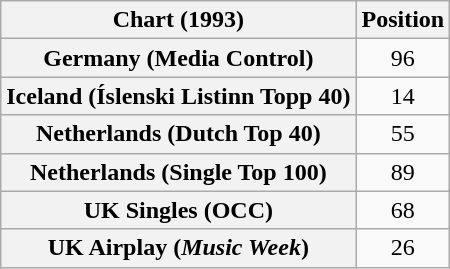<table class="wikitable sortable plainrowheaders" style="text-align:center">
<tr>
<th>Chart (1993)</th>
<th>Position</th>
</tr>
<tr>
<th scope="row">Germany (Media Control)</th>
<td>96</td>
</tr>
<tr>
<th scope="row">Iceland (Íslenski Listinn Topp 40)</th>
<td>14</td>
</tr>
<tr>
<th scope="row">Netherlands (Dutch Top 40)</th>
<td>55</td>
</tr>
<tr>
<th scope="row">Netherlands (Single Top 100)</th>
<td>89</td>
</tr>
<tr>
<th scope="row">UK Singles (OCC)</th>
<td>68</td>
</tr>
<tr>
<th scope="row">UK Airplay (<em>Music Week</em>)</th>
<td>26</td>
</tr>
</table>
